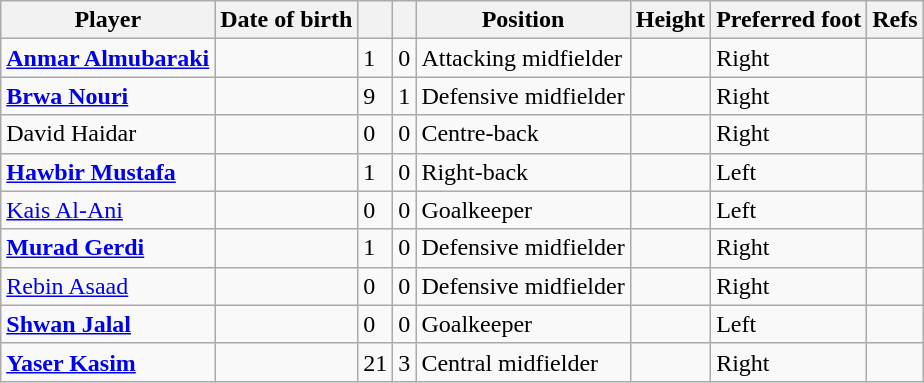<table class="wikitable sortable">
<tr>
<th>Player</th>
<th>Date of birth</th>
<th></th>
<th></th>
<th>Position</th>
<th>Height</th>
<th>Preferred foot</th>
<th>Refs</th>
</tr>
<tr>
<td><strong><a href='#'>Anmar Almubaraki</a></strong></td>
<td></td>
<td>1</td>
<td>0</td>
<td>Attacking midfielder</td>
<td></td>
<td>Right</td>
<td></td>
</tr>
<tr>
<td><strong><a href='#'>Brwa Nouri</a></strong></td>
<td></td>
<td>9</td>
<td>1</td>
<td>Defensive midfielder</td>
<td></td>
<td>Right</td>
<td></td>
</tr>
<tr>
<td>David Haidar</td>
<td></td>
<td>0</td>
<td>0</td>
<td>Centre-back</td>
<td></td>
<td>Right</td>
<td></td>
</tr>
<tr>
<td><strong><a href='#'>Hawbir Mustafa</a></strong></td>
<td></td>
<td>1</td>
<td>0</td>
<td>Right-back</td>
<td></td>
<td>Left</td>
<td></td>
</tr>
<tr>
<td><a href='#'>Kais Al-Ani</a></td>
<td></td>
<td>0</td>
<td>0</td>
<td>Goalkeeper</td>
<td></td>
<td>Left</td>
<td></td>
</tr>
<tr>
<td><strong><a href='#'>Murad Gerdi</a></strong></td>
<td></td>
<td>1</td>
<td>0</td>
<td>Defensive midfielder</td>
<td></td>
<td>Right</td>
<td></td>
</tr>
<tr>
<td><a href='#'>Rebin Asaad</a></td>
<td></td>
<td>0</td>
<td>0</td>
<td>Defensive midfielder</td>
<td></td>
<td>Right</td>
<td></td>
</tr>
<tr>
<td><strong><a href='#'>Shwan Jalal</a></strong></td>
<td></td>
<td>0</td>
<td>0</td>
<td>Goalkeeper</td>
<td></td>
<td>Left</td>
<td></td>
</tr>
<tr>
<td><strong><a href='#'>Yaser Kasim</a></strong></td>
<td></td>
<td>21</td>
<td>3</td>
<td>Central midfielder</td>
<td></td>
<td>Right</td>
<td></td>
</tr>
</table>
